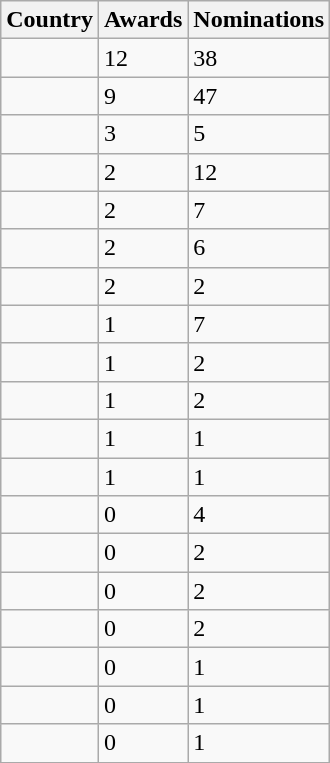<table class="wikitable sortable">
<tr>
<th>Country</th>
<th>Awards</th>
<th>Nominations</th>
</tr>
<tr>
<td></td>
<td>12</td>
<td>38</td>
</tr>
<tr>
<td></td>
<td>9</td>
<td>47</td>
</tr>
<tr>
<td></td>
<td>3</td>
<td>5</td>
</tr>
<tr>
<td></td>
<td>2</td>
<td>12</td>
</tr>
<tr>
<td></td>
<td>2</td>
<td>7</td>
</tr>
<tr>
<td></td>
<td>2</td>
<td>6</td>
</tr>
<tr>
<td></td>
<td>2</td>
<td>2</td>
</tr>
<tr>
<td></td>
<td>1</td>
<td>7</td>
</tr>
<tr>
<td></td>
<td>1</td>
<td>2</td>
</tr>
<tr>
<td></td>
<td>1</td>
<td>2</td>
</tr>
<tr>
<td></td>
<td>1</td>
<td>1</td>
</tr>
<tr>
<td></td>
<td>1</td>
<td>1</td>
</tr>
<tr>
<td></td>
<td>0</td>
<td>4</td>
</tr>
<tr>
<td></td>
<td>0</td>
<td>2</td>
</tr>
<tr>
<td></td>
<td>0</td>
<td>2</td>
</tr>
<tr>
<td></td>
<td>0</td>
<td>2</td>
</tr>
<tr>
<td></td>
<td>0</td>
<td>1</td>
</tr>
<tr>
<td></td>
<td>0</td>
<td>1</td>
</tr>
<tr>
<td></td>
<td>0</td>
<td>1</td>
</tr>
<tr>
</tr>
</table>
